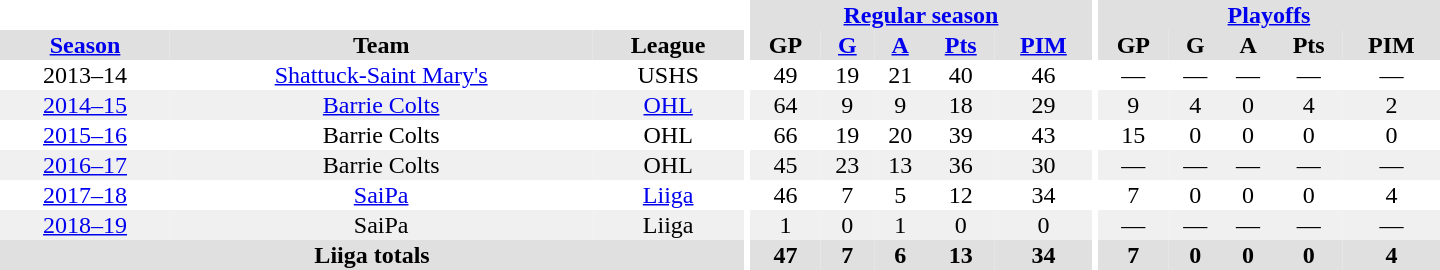<table border="0" cellpadding="1" cellspacing="0" style="text-align:center; width:60em">
<tr bgcolor="#e0e0e0">
<th colspan="3" bgcolor="#ffffff"></th>
<th rowspan="100" bgcolor="#ffffff"></th>
<th colspan="5"><a href='#'>Regular season</a></th>
<th rowspan="100" bgcolor="#ffffff"></th>
<th colspan="5"><a href='#'>Playoffs</a></th>
</tr>
<tr bgcolor="#e0e0e0">
<th><a href='#'>Season</a></th>
<th>Team</th>
<th>League</th>
<th>GP</th>
<th><a href='#'>G</a></th>
<th><a href='#'>A</a></th>
<th><a href='#'>Pts</a></th>
<th><a href='#'>PIM</a></th>
<th>GP</th>
<th>G</th>
<th>A</th>
<th>Pts</th>
<th>PIM</th>
</tr>
<tr>
<td>2013–14</td>
<td><a href='#'>Shattuck-Saint Mary's</a></td>
<td>USHS</td>
<td>49</td>
<td>19</td>
<td>21</td>
<td>40</td>
<td>46</td>
<td>—</td>
<td>—</td>
<td>—</td>
<td>—</td>
<td>—</td>
</tr>
<tr bgcolor="#f0f0f0">
<td><a href='#'>2014–15</a></td>
<td><a href='#'>Barrie Colts</a></td>
<td><a href='#'>OHL</a></td>
<td>64</td>
<td>9</td>
<td>9</td>
<td>18</td>
<td>29</td>
<td>9</td>
<td>4</td>
<td>0</td>
<td>4</td>
<td>2</td>
</tr>
<tr>
<td><a href='#'>2015–16</a></td>
<td>Barrie Colts</td>
<td>OHL</td>
<td>66</td>
<td>19</td>
<td>20</td>
<td>39</td>
<td>43</td>
<td>15</td>
<td>0</td>
<td>0</td>
<td>0</td>
<td>0</td>
</tr>
<tr bgcolor="#f0f0f0">
<td><a href='#'>2016–17</a></td>
<td>Barrie Colts</td>
<td>OHL</td>
<td>45</td>
<td>23</td>
<td>13</td>
<td>36</td>
<td>30</td>
<td>—</td>
<td>—</td>
<td>—</td>
<td>—</td>
<td>—</td>
</tr>
<tr>
<td><a href='#'>2017–18</a></td>
<td><a href='#'>SaiPa</a></td>
<td><a href='#'>Liiga</a></td>
<td>46</td>
<td>7</td>
<td>5</td>
<td>12</td>
<td>34</td>
<td>7</td>
<td>0</td>
<td>0</td>
<td>0</td>
<td>4</td>
</tr>
<tr bgcolor="#f0f0f0">
<td><a href='#'>2018–19</a></td>
<td>SaiPa</td>
<td>Liiga</td>
<td>1</td>
<td>0</td>
<td>1</td>
<td>0</td>
<td>0</td>
<td>—</td>
<td>—</td>
<td>—</td>
<td>—</td>
<td>—</td>
</tr>
<tr>
</tr>
<tr bgcolor="#e0e0e0">
<th colspan="3">Liiga totals</th>
<th>47</th>
<th>7</th>
<th>6</th>
<th>13</th>
<th>34</th>
<th>7</th>
<th>0</th>
<th>0</th>
<th>0</th>
<th>4</th>
</tr>
</table>
